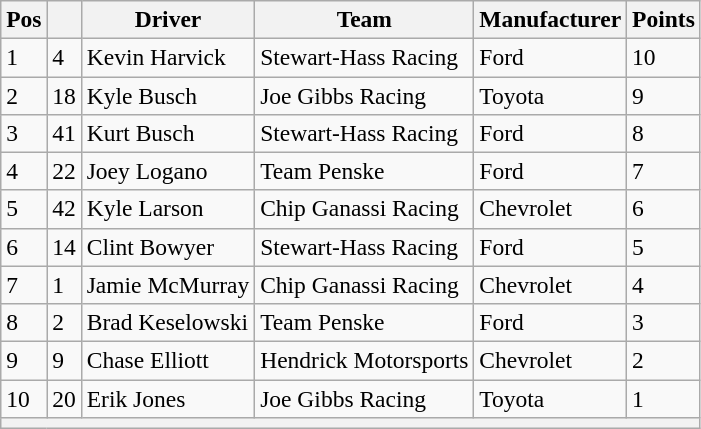<table class="wikitable" style="font-size:98%">
<tr>
<th>Pos</th>
<th></th>
<th>Driver</th>
<th>Team</th>
<th>Manufacturer</th>
<th>Points</th>
</tr>
<tr>
<td>1</td>
<td>4</td>
<td>Kevin Harvick</td>
<td>Stewart-Hass Racing</td>
<td>Ford</td>
<td>10</td>
</tr>
<tr>
<td>2</td>
<td>18</td>
<td>Kyle Busch</td>
<td>Joe Gibbs Racing</td>
<td>Toyota</td>
<td>9</td>
</tr>
<tr>
<td>3</td>
<td>41</td>
<td>Kurt Busch</td>
<td>Stewart-Hass Racing</td>
<td>Ford</td>
<td>8</td>
</tr>
<tr>
<td>4</td>
<td>22</td>
<td>Joey Logano</td>
<td>Team Penske</td>
<td>Ford</td>
<td>7</td>
</tr>
<tr>
<td>5</td>
<td>42</td>
<td>Kyle Larson</td>
<td>Chip Ganassi Racing</td>
<td>Chevrolet</td>
<td>6</td>
</tr>
<tr>
<td>6</td>
<td>14</td>
<td>Clint Bowyer</td>
<td>Stewart-Hass Racing</td>
<td>Ford</td>
<td>5</td>
</tr>
<tr>
<td>7</td>
<td>1</td>
<td>Jamie McMurray</td>
<td>Chip Ganassi Racing</td>
<td>Chevrolet</td>
<td>4</td>
</tr>
<tr>
<td>8</td>
<td>2</td>
<td>Brad Keselowski</td>
<td>Team Penske</td>
<td>Ford</td>
<td>3</td>
</tr>
<tr>
<td>9</td>
<td>9</td>
<td>Chase Elliott</td>
<td>Hendrick Motorsports</td>
<td>Chevrolet</td>
<td>2</td>
</tr>
<tr>
<td>10</td>
<td>20</td>
<td>Erik Jones</td>
<td>Joe Gibbs Racing</td>
<td>Toyota</td>
<td>1</td>
</tr>
<tr>
<th colspan="6"></th>
</tr>
</table>
